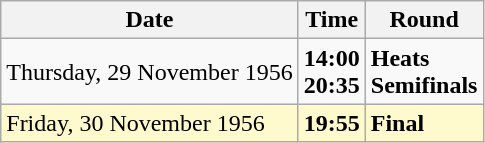<table class="wikitable">
<tr>
<th>Date</th>
<th>Time</th>
<th>Round</th>
</tr>
<tr>
<td>Thursday, 29 November 1956</td>
<td><strong>14:00</strong><br><strong>20:35</strong></td>
<td><strong>Heats</strong><br><strong>Semifinals</strong></td>
</tr>
<tr style=background:lemonchiffon>
<td>Friday, 30 November 1956</td>
<td><strong>19:55</strong></td>
<td><strong>Final</strong></td>
</tr>
</table>
